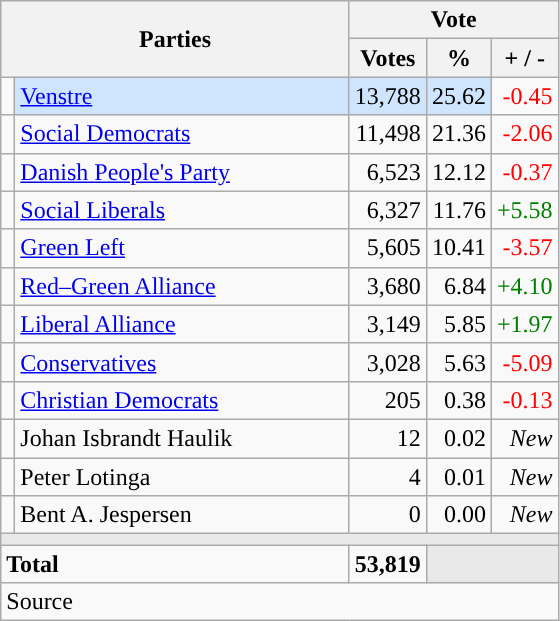<table class="wikitable" style="text-align:right;">
<tr>
<th style="text-align:centre;" rowspan="2" colspan="2" width="225">Parties</th>
<th colspan="3">Vote</th>
</tr>
<tr>
<th width="15">Votes</th>
<th width="15">%</th>
<th width="15">+ / -</th>
</tr>
<tr>
<td width="2" style="color:inherit;background:"></td>
<td bgcolor=#cfe5fe  align="left"><a href='#'>Venstre</a></td>
<td bgcolor=#cfe5fe>13,788</td>
<td bgcolor=#cfe5fe>25.62</td>
<td style=color:red;>-0.45</td>
</tr>
<tr>
<td width="2" style="color:inherit;background:"></td>
<td align="left"><a href='#'>Social Democrats</a></td>
<td>11,498</td>
<td>21.36</td>
<td style=color:red;>-2.06</td>
</tr>
<tr>
<td width="2" style="color:inherit;background:"></td>
<td align="left"><a href='#'>Danish People's Party</a></td>
<td>6,523</td>
<td>12.12</td>
<td style=color:red;>-0.37</td>
</tr>
<tr>
<td width="2" style="color:inherit;background:"></td>
<td align="left"><a href='#'>Social Liberals</a></td>
<td>6,327</td>
<td>11.76</td>
<td style=color:green;>+5.58</td>
</tr>
<tr>
<td width="2" style="color:inherit;background:"></td>
<td align="left"><a href='#'>Green Left</a></td>
<td>5,605</td>
<td>10.41</td>
<td style=color:red;>-3.57</td>
</tr>
<tr>
<td width="2" style="color:inherit;background:"></td>
<td align="left"><a href='#'>Red–Green Alliance</a></td>
<td>3,680</td>
<td>6.84</td>
<td style=color:green;>+4.10</td>
</tr>
<tr>
<td width="2" style="color:inherit;background:"></td>
<td align="left"><a href='#'>Liberal Alliance</a></td>
<td>3,149</td>
<td>5.85</td>
<td style=color:green;>+1.97</td>
</tr>
<tr>
<td width="2" style="color:inherit;background:"></td>
<td align="left"><a href='#'>Conservatives</a></td>
<td>3,028</td>
<td>5.63</td>
<td style=color:red;>-5.09</td>
</tr>
<tr>
<td width="2" style="color:inherit;background:"></td>
<td align="left"><a href='#'>Christian Democrats</a></td>
<td>205</td>
<td>0.38</td>
<td style=color:red;>-0.13</td>
</tr>
<tr>
<td width="2" style="color:inherit;background:"></td>
<td align="left">Johan Isbrandt Haulik</td>
<td>12</td>
<td>0.02</td>
<td><em>New</em></td>
</tr>
<tr>
<td width="2" style="color:inherit;background:"></td>
<td align="left">Peter Lotinga</td>
<td>4</td>
<td>0.01</td>
<td><em>New</em></td>
</tr>
<tr>
<td width="2" style="color:inherit;background:"></td>
<td align="left">Bent A. Jespersen</td>
<td>0</td>
<td>0.00</td>
<td><em>New</em></td>
</tr>
<tr>
<td colspan="7" bgcolor="#E9E9E9"></td>
</tr>
<tr>
<td align="left" colspan="2"><strong>Total</strong></td>
<td><strong>53,819</strong></td>
<td bgcolor="#E9E9E9" colspan="2"></td>
</tr>
<tr>
<td align="left" colspan="6">Source</td>
</tr>
</table>
